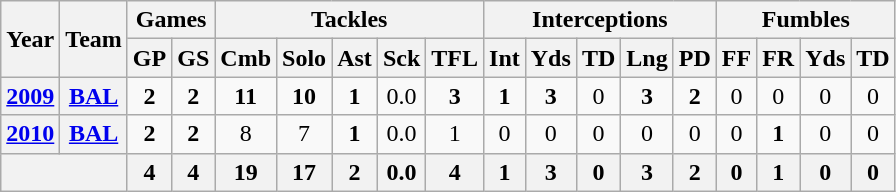<table class="wikitable" style="text-align:center">
<tr>
<th rowspan="2">Year</th>
<th rowspan="2">Team</th>
<th colspan="2">Games</th>
<th colspan="5">Tackles</th>
<th colspan="5">Interceptions</th>
<th colspan="4">Fumbles</th>
</tr>
<tr>
<th>GP</th>
<th>GS</th>
<th>Cmb</th>
<th>Solo</th>
<th>Ast</th>
<th>Sck</th>
<th>TFL</th>
<th>Int</th>
<th>Yds</th>
<th>TD</th>
<th>Lng</th>
<th>PD</th>
<th>FF</th>
<th>FR</th>
<th>Yds</th>
<th>TD</th>
</tr>
<tr>
<th><a href='#'>2009</a></th>
<th><a href='#'>BAL</a></th>
<td><strong>2</strong></td>
<td><strong>2</strong></td>
<td><strong>11</strong></td>
<td><strong>10</strong></td>
<td><strong>1</strong></td>
<td>0.0</td>
<td><strong>3</strong></td>
<td><strong>1</strong></td>
<td><strong>3</strong></td>
<td>0</td>
<td><strong>3</strong></td>
<td><strong>2</strong></td>
<td>0</td>
<td>0</td>
<td>0</td>
<td>0</td>
</tr>
<tr>
<th><a href='#'>2010</a></th>
<th><a href='#'>BAL</a></th>
<td><strong>2</strong></td>
<td><strong>2</strong></td>
<td>8</td>
<td>7</td>
<td><strong>1</strong></td>
<td>0.0</td>
<td>1</td>
<td>0</td>
<td>0</td>
<td>0</td>
<td>0</td>
<td>0</td>
<td>0</td>
<td><strong>1</strong></td>
<td>0</td>
<td>0</td>
</tr>
<tr>
<th colspan="2"></th>
<th>4</th>
<th>4</th>
<th>19</th>
<th>17</th>
<th>2</th>
<th>0.0</th>
<th>4</th>
<th>1</th>
<th>3</th>
<th>0</th>
<th>3</th>
<th>2</th>
<th>0</th>
<th>1</th>
<th>0</th>
<th>0</th>
</tr>
</table>
